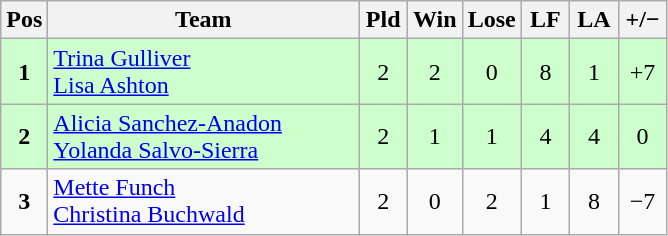<table class="wikitable" style="font-size: 100%">
<tr>
<th width=20>Pos</th>
<th width=200>Team</th>
<th width=25>Pld</th>
<th width=25>Win</th>
<th width=25>Lose</th>
<th width=25>LF</th>
<th width=25>LA</th>
<th width=25>+/−</th>
</tr>
<tr align=center style="background: #ccffcc;">
<td><strong>1</strong></td>
<td align="left"> <a href='#'>Trina Gulliver</a><br> <a href='#'>Lisa Ashton</a></td>
<td>2</td>
<td>2</td>
<td>0</td>
<td>8</td>
<td>1</td>
<td>+7</td>
</tr>
<tr align=center style="background: #ccffcc;">
<td><strong>2</strong></td>
<td align="left"> <a href='#'>Alicia Sanchez-Anadon</a><br> <a href='#'>Yolanda Salvo-Sierra</a></td>
<td>2</td>
<td>1</td>
<td>1</td>
<td>4</td>
<td>4</td>
<td>0</td>
</tr>
<tr align=center>
<td><strong>3</strong></td>
<td align="left"> <a href='#'>Mette Funch</a><br> <a href='#'>Christina Buchwald</a></td>
<td>2</td>
<td>0</td>
<td>2</td>
<td>1</td>
<td>8</td>
<td>−7</td>
</tr>
</table>
